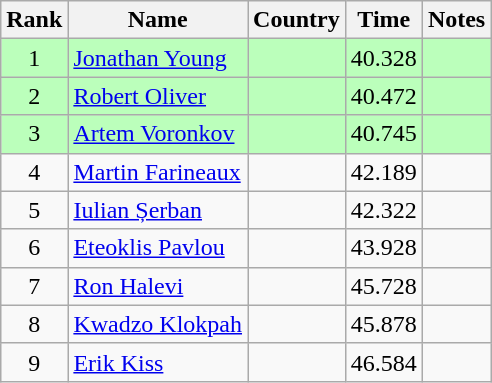<table class="wikitable" style="text-align:center">
<tr>
<th>Rank</th>
<th>Name</th>
<th>Country</th>
<th>Time</th>
<th>Notes</th>
</tr>
<tr bgcolor=bbffbb>
<td>1</td>
<td align="left"><a href='#'>Jonathan Young</a></td>
<td align="left"></td>
<td>40.328</td>
<td></td>
</tr>
<tr bgcolor=bbffbb>
<td>2</td>
<td align="left"><a href='#'>Robert Oliver</a></td>
<td align="left"></td>
<td>40.472</td>
<td></td>
</tr>
<tr bgcolor=bbffbb>
<td>3</td>
<td align="left"><a href='#'>Artem Voronkov</a></td>
<td align="left"></td>
<td>40.745</td>
<td></td>
</tr>
<tr>
<td>4</td>
<td align="left"><a href='#'>Martin Farineaux</a></td>
<td align="left"></td>
<td>42.189</td>
<td></td>
</tr>
<tr>
<td>5</td>
<td align="left"><a href='#'>Iulian Șerban</a></td>
<td align="left"></td>
<td>42.322</td>
<td></td>
</tr>
<tr>
<td>6</td>
<td align="left"><a href='#'>Eteoklis Pavlou</a></td>
<td align="left"></td>
<td>43.928</td>
<td></td>
</tr>
<tr>
<td>7</td>
<td align="left"><a href='#'>Ron Halevi</a></td>
<td align="left"></td>
<td>45.728</td>
<td></td>
</tr>
<tr>
<td>8</td>
<td align="left"><a href='#'>Kwadzo Klokpah</a></td>
<td align="left"></td>
<td>45.878</td>
<td></td>
</tr>
<tr>
<td>9</td>
<td align="left"><a href='#'>Erik Kiss</a></td>
<td align="left"></td>
<td>46.584</td>
<td></td>
</tr>
</table>
